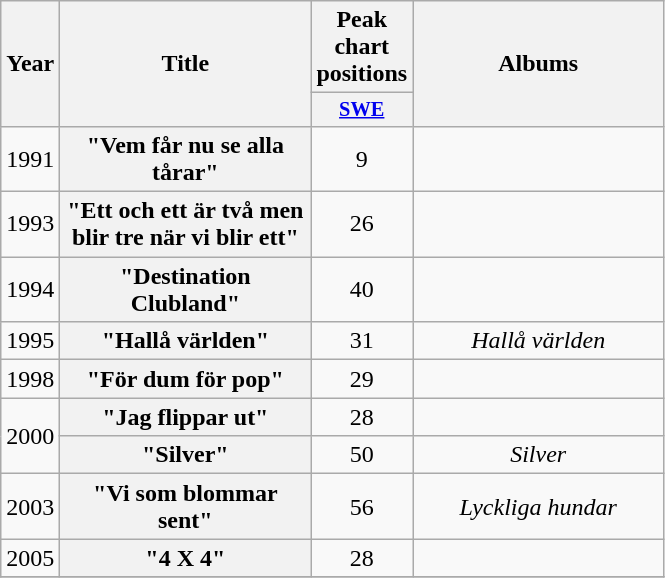<table class="wikitable plainrowheaders" style="text-align:center">
<tr>
<th style="width:2em;" rowspan="2">Year</th>
<th style="width:10em;" rowspan="2">Title</th>
<th scope="col">Peak chart positions</th>
<th style="width:10em;" rowspan="2">Albums</th>
</tr>
<tr>
<th scope="col" style="width:1.5em;font-size:85%;"><a href='#'>SWE</a><br></th>
</tr>
<tr>
<td>1991</td>
<th scope="row">"Vem får nu se alla tårar"</th>
<td>9</td>
<td></td>
</tr>
<tr>
<td>1993</td>
<th scope="row">"Ett och ett är två men blir tre när vi blir ett"</th>
<td>26</td>
<td></td>
</tr>
<tr>
<td>1994</td>
<th scope="row">"Destination Clubland"</th>
<td>40</td>
<td></td>
</tr>
<tr>
<td>1995</td>
<th scope="row">"Hallå världen"</th>
<td>31</td>
<td><em>Hallå världen</em></td>
</tr>
<tr>
<td>1998</td>
<th scope="row">"För dum för pop"</th>
<td>29</td>
<td></td>
</tr>
<tr>
<td rowspan=2>2000</td>
<th scope="row">"Jag flippar ut"</th>
<td>28</td>
<td></td>
</tr>
<tr>
<th scope="row">"Silver"</th>
<td>50</td>
<td><em>Silver</em></td>
</tr>
<tr>
<td>2003</td>
<th scope="row">"Vi som blommar sent"</th>
<td>56</td>
<td><em>Lyckliga hundar</em></td>
</tr>
<tr>
<td>2005</td>
<th scope="row">"4 X 4"</th>
<td>28</td>
<td></td>
</tr>
<tr>
</tr>
</table>
